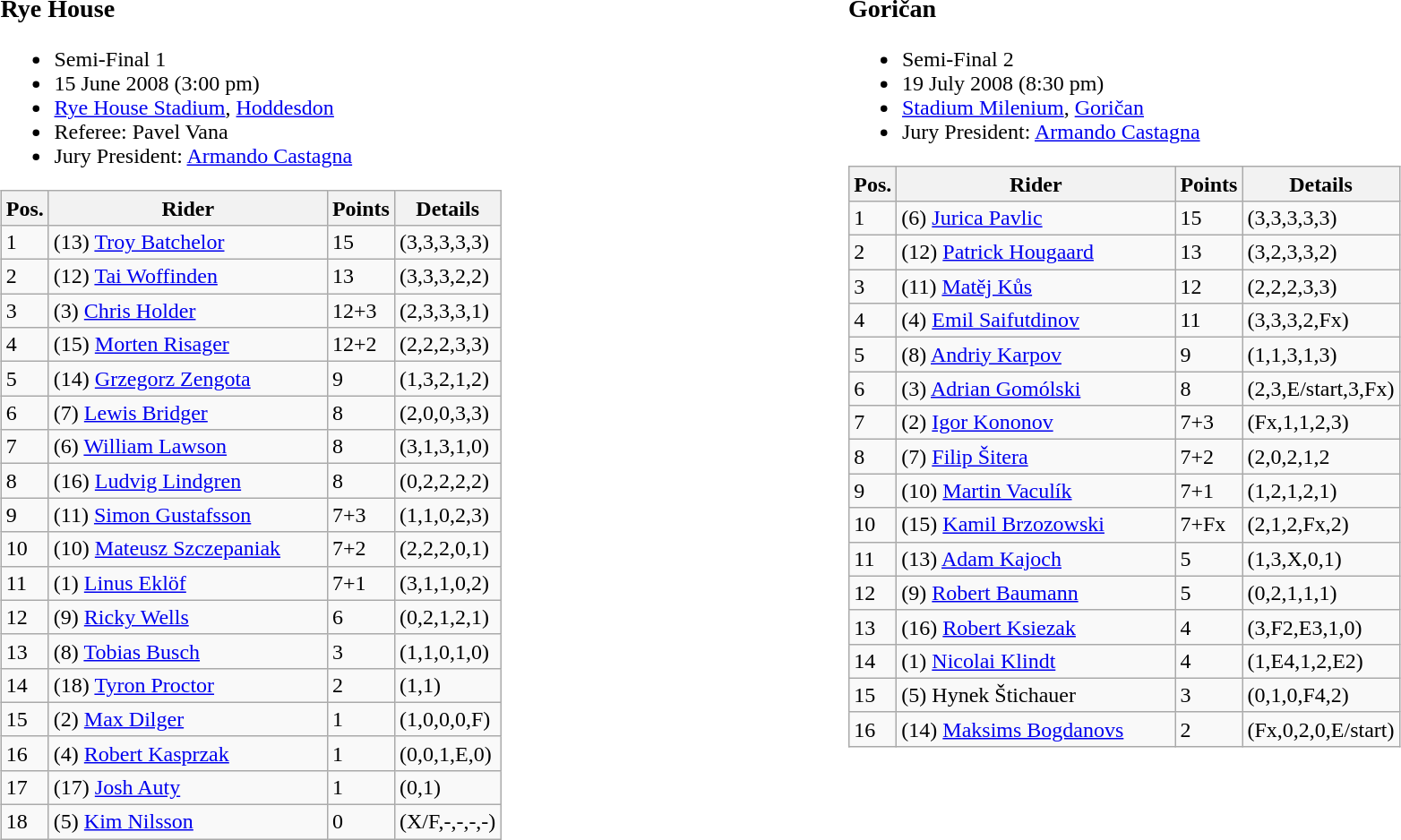<table width=100%>
<tr>
<td width=50% valign=top><br><h3>Rye House</h3><ul><li>Semi-Final 1</li><li>15 June 2008 (3:00 pm)</li><li> <a href='#'>Rye House Stadium</a>, <a href='#'>Hoddesdon</a></li><li>Referee: Pavel Vana</li><li>Jury President: <a href='#'>Armando Castagna</a></li></ul><table class=wikitable style="font-align:center;">
<tr>
<th width=25px>Pos.</th>
<th width=200px>Rider</th>
<th width=40px>Points</th>
<th width=70px>Details</th>
</tr>
<tr>
<td>1</td>
<td align=left> (13) <a href='#'>Troy Batchelor</a></td>
<td>15</td>
<td>(3,3,3,3,3)</td>
</tr>
<tr>
<td>2</td>
<td align=left> (12) <a href='#'>Tai Woffinden</a></td>
<td>13</td>
<td>(3,3,3,2,2)</td>
</tr>
<tr>
<td>3</td>
<td align=left> (3) <a href='#'>Chris Holder</a></td>
<td>12+3</td>
<td>(2,3,3,3,1)</td>
</tr>
<tr>
<td>4</td>
<td align=left> (15) <a href='#'>Morten Risager</a></td>
<td>12+2</td>
<td>(2,2,2,3,3)</td>
</tr>
<tr>
<td>5</td>
<td align=left> (14) <a href='#'>Grzegorz Zengota</a></td>
<td>9</td>
<td>(1,3,2,1,2)</td>
</tr>
<tr>
<td>6</td>
<td align=left> (7) <a href='#'>Lewis Bridger</a></td>
<td>8</td>
<td>(2,0,0,3,3)</td>
</tr>
<tr>
<td>7</td>
<td align=left> (6) <a href='#'>William Lawson</a></td>
<td>8</td>
<td>(3,1,3,1,0)</td>
</tr>
<tr>
<td>8</td>
<td align=left> (16) <a href='#'>Ludvig Lindgren</a></td>
<td>8</td>
<td>(0,2,2,2,2)</td>
</tr>
<tr>
<td>9</td>
<td align=left> (11) <a href='#'>Simon Gustafsson</a></td>
<td>7+3</td>
<td>(1,1,0,2,3)</td>
</tr>
<tr>
<td>10</td>
<td align=left> (10) <a href='#'>Mateusz Szczepaniak</a></td>
<td>7+2</td>
<td>(2,2,2,0,1)</td>
</tr>
<tr r>
<td>11</td>
<td align=left> (1) <a href='#'>Linus Eklöf</a></td>
<td>7+1</td>
<td>(3,1,1,0,2)</td>
</tr>
<tr>
<td>12</td>
<td align=left> (9) <a href='#'>Ricky Wells</a></td>
<td>6</td>
<td>(0,2,1,2,1)</td>
</tr>
<tr>
<td>13</td>
<td align=left> (8) <a href='#'>Tobias Busch</a></td>
<td>3</td>
<td>(1,1,0,1,0)</td>
</tr>
<tr>
<td>14</td>
<td align=left> (18) <a href='#'>Tyron Proctor</a></td>
<td>2</td>
<td>(1,1)</td>
</tr>
<tr>
<td>15</td>
<td align=left> (2) <a href='#'>Max Dilger</a></td>
<td>1</td>
<td>(1,0,0,0,F)</td>
</tr>
<tr>
<td>16</td>
<td align=left> (4) <a href='#'>Robert Kasprzak</a></td>
<td>1</td>
<td>(0,0,1,E,0)</td>
</tr>
<tr>
<td>17</td>
<td align=left> (17) <a href='#'>Josh Auty</a></td>
<td>1</td>
<td>(0,1)</td>
</tr>
<tr>
<td>18</td>
<td align=left> (5) <a href='#'>Kim Nilsson</a></td>
<td>0</td>
<td>(X/F,-,-,-,-)</td>
</tr>
</table>
</td>
<td width=50% valign=top><br><h3>Goričan</h3><ul><li>Semi-Final 2</li><li>19 July 2008 (8:30 pm)</li><li> <a href='#'>Stadium Milenium</a>, <a href='#'>Goričan</a></li><li>Jury President: <a href='#'>Armando Castagna</a></li></ul><table class=wikitable style="font-align:center;">
<tr>
<th width=25px>Pos.</th>
<th width=200px>Rider</th>
<th width=40px>Points</th>
<th width=70px>Details</th>
</tr>
<tr>
<td>1</td>
<td align=left> (6) <a href='#'>Jurica Pavlic</a></td>
<td>15</td>
<td>(3,3,3,3,3)</td>
</tr>
<tr>
<td>2</td>
<td align=left> (12) <a href='#'>Patrick Hougaard</a></td>
<td>13</td>
<td>(3,2,3,3,2)</td>
</tr>
<tr>
<td>3</td>
<td align=left> (11) <a href='#'>Matěj Kůs</a></td>
<td>12</td>
<td>(2,2,2,3,3)</td>
</tr>
<tr>
<td>4</td>
<td align=left> (4) <a href='#'>Emil Saifutdinov</a></td>
<td>11</td>
<td>(3,3,3,2,Fx)</td>
</tr>
<tr>
<td>5</td>
<td align=left> (8) <a href='#'>Andriy Karpov</a></td>
<td>9</td>
<td>(1,1,3,1,3)</td>
</tr>
<tr>
<td>6</td>
<td align=left> (3) <a href='#'>Adrian Gomólski</a></td>
<td>8</td>
<td>(2,3,E/start,3,Fx)</td>
</tr>
<tr>
<td>7</td>
<td align=left> (2) <a href='#'>Igor Kononov</a></td>
<td>7+3</td>
<td>(Fx,1,1,2,3)</td>
</tr>
<tr>
<td>8</td>
<td align=left> (7) <a href='#'>Filip Šitera</a></td>
<td>7+2</td>
<td>(2,0,2,1,2</td>
</tr>
<tr>
<td>9</td>
<td align=left> (10) <a href='#'>Martin Vaculík</a></td>
<td>7+1</td>
<td>(1,2,1,2,1)</td>
</tr>
<tr>
<td>10</td>
<td align=left> (15) <a href='#'>Kamil Brzozowski</a></td>
<td>7+Fx</td>
<td>(2,1,2,Fx,2)</td>
</tr>
<tr>
<td>11</td>
<td align=left> (13) <a href='#'>Adam Kajoch</a></td>
<td>5</td>
<td>(1,3,X,0,1)</td>
</tr>
<tr>
<td>12</td>
<td align=left> (9) <a href='#'>Robert Baumann</a></td>
<td>5</td>
<td>(0,2,1,1,1)</td>
</tr>
<tr>
<td>13</td>
<td align=left> (16) <a href='#'>Robert Ksiezak</a></td>
<td>4</td>
<td>(3,F2,E3,1,0)</td>
</tr>
<tr>
<td>14</td>
<td align=left> (1) <a href='#'>Nicolai Klindt</a></td>
<td>4</td>
<td>(1,E4,1,2,E2)</td>
</tr>
<tr>
<td>15</td>
<td align=left> (5) Hynek Štichauer</td>
<td>3</td>
<td>(0,1,0,F4,2)</td>
</tr>
<tr>
<td>16</td>
<td align=left> (14) <a href='#'>Maksims Bogdanovs</a></td>
<td>2</td>
<td>(Fx,0,2,0,E/start)</td>
</tr>
</table>
</td>
</tr>
</table>
